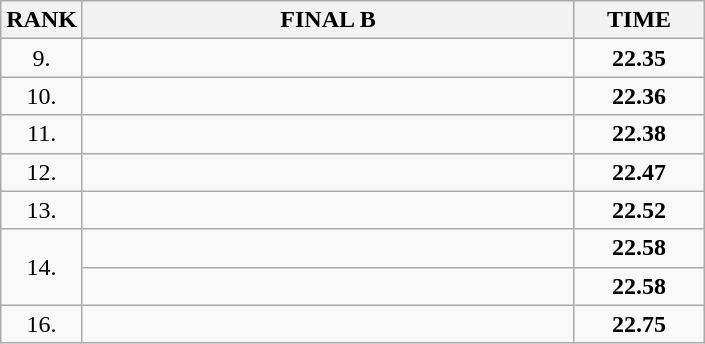<table class="wikitable">
<tr>
<th>RANK</th>
<th style="width: 20em">FINAL B</th>
<th style="width: 5em">TIME</th>
</tr>
<tr>
<td align="center">9.</td>
<td></td>
<td align="center"><strong>22.35</strong></td>
</tr>
<tr>
<td align="center">10.</td>
<td></td>
<td align="center"><strong>22.36</strong></td>
</tr>
<tr>
<td align="center">11.</td>
<td></td>
<td align="center"><strong>22.38</strong></td>
</tr>
<tr>
<td align="center">12.</td>
<td></td>
<td align="center"><strong>22.47</strong></td>
</tr>
<tr>
<td align="center">13.</td>
<td></td>
<td align="center"><strong>22.52</strong></td>
</tr>
<tr>
<td rowspan=2 align="center">14.</td>
<td></td>
<td align="center"><strong>22.58</strong></td>
</tr>
<tr>
<td></td>
<td align="center"><strong>22.58</strong></td>
</tr>
<tr>
<td align="center">16.</td>
<td></td>
<td align="center"><strong>22.75</strong></td>
</tr>
</table>
